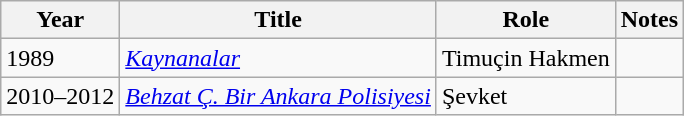<table class="wikitable sortable">
<tr>
<th>Year</th>
<th>Title</th>
<th>Role</th>
<th class="unsortable">Notes</th>
</tr>
<tr>
<td>1989</td>
<td><em><a href='#'>Kaynanalar</a></em></td>
<td>Timuçin Hakmen</td>
<td></td>
</tr>
<tr>
<td>2010–2012</td>
<td><em><a href='#'>Behzat Ç. Bir Ankara Polisiyesi</a></em></td>
<td>Şevket</td>
<td></td>
</tr>
</table>
